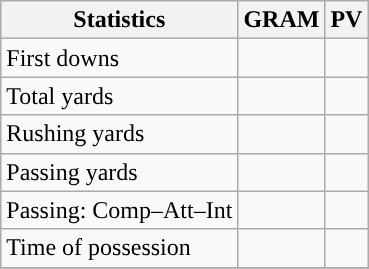<table class="wikitable" style="float: left;">
<tr>
<th>Statistics</th>
<th>GRAM</th>
<th>PV</th>
</tr>
<tr>
<td>First downs</td>
<td></td>
<td></td>
</tr>
<tr>
<td>Total yards</td>
<td></td>
<td></td>
</tr>
<tr>
<td>Rushing yards</td>
<td></td>
<td></td>
</tr>
<tr>
<td>Passing yards</td>
<td></td>
<td></td>
</tr>
<tr>
<td>Passing: Comp–Att–Int</td>
<td></td>
<td></td>
</tr>
<tr>
<td>Time of possession</td>
<td></td>
<td></td>
</tr>
<tr>
</tr>
</table>
